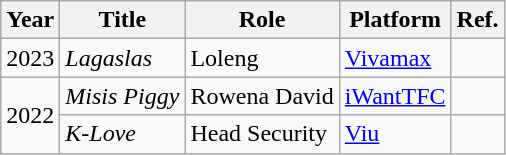<table class="wikitable">
<tr>
<th>Year</th>
<th>Title</th>
<th>Role</th>
<th>Platform</th>
<th>Ref.</th>
</tr>
<tr>
<td>2023</td>
<td><em>Lagaslas</em></td>
<td>Loleng</td>
<td><a href='#'>Vivamax</a></td>
<td></td>
</tr>
<tr>
<td rowspan="2">2022</td>
<td><em>Misis Piggy</em></td>
<td>Rowena David</td>
<td><a href='#'>iWantTFC</a></td>
<td></td>
</tr>
<tr>
<td><em>K-Love</em></td>
<td>Head Security</td>
<td><a href='#'>Viu</a></td>
<td></td>
</tr>
</table>
